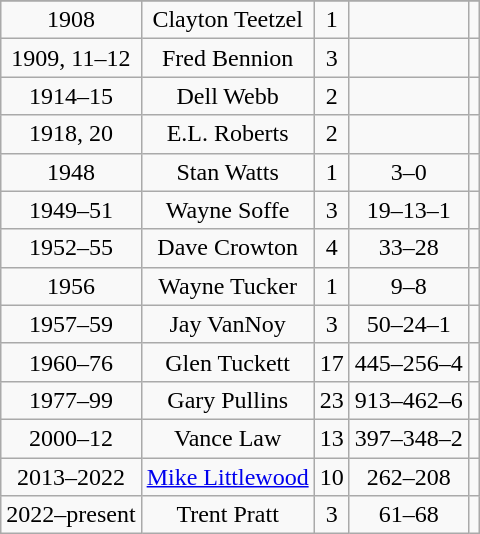<table class="wikitable" style="text-align:center">
<tr>
</tr>
<tr>
<td>1908</td>
<td>Clayton Teetzel</td>
<td>1</td>
<td></td>
<td></td>
</tr>
<tr>
<td>1909, 11–12</td>
<td>Fred Bennion</td>
<td>3</td>
<td></td>
<td></td>
</tr>
<tr>
<td>1914–15</td>
<td>Dell Webb</td>
<td>2</td>
<td></td>
<td></td>
</tr>
<tr>
<td>1918, 20</td>
<td>E.L. Roberts</td>
<td>2</td>
<td></td>
<td></td>
</tr>
<tr>
<td>1948</td>
<td>Stan Watts</td>
<td>1</td>
<td>3–0</td>
<td></td>
</tr>
<tr>
<td>1949–51</td>
<td>Wayne Soffe</td>
<td>3</td>
<td>19–13–1</td>
<td></td>
</tr>
<tr>
<td>1952–55</td>
<td>Dave Crowton</td>
<td>4</td>
<td>33–28</td>
<td></td>
</tr>
<tr>
<td>1956</td>
<td>Wayne Tucker</td>
<td>1</td>
<td>9–8</td>
<td></td>
</tr>
<tr>
<td>1957–59</td>
<td>Jay VanNoy</td>
<td>3</td>
<td>50–24–1</td>
<td></td>
</tr>
<tr>
<td>1960–76</td>
<td>Glen Tuckett</td>
<td>17</td>
<td>445–256–4</td>
<td></td>
</tr>
<tr>
<td>1977–99</td>
<td>Gary Pullins</td>
<td>23</td>
<td>913–462–6</td>
<td></td>
</tr>
<tr>
<td>2000–12</td>
<td>Vance Law</td>
<td>13</td>
<td>397–348–2</td>
<td></td>
</tr>
<tr>
<td>2013–2022</td>
<td><a href='#'>Mike Littlewood</a></td>
<td>10</td>
<td>262–208</td>
<td></td>
</tr>
<tr>
<td>2022–present</td>
<td>Trent Pratt</td>
<td>3</td>
<td>61–68</td>
<td></td>
</tr>
</table>
